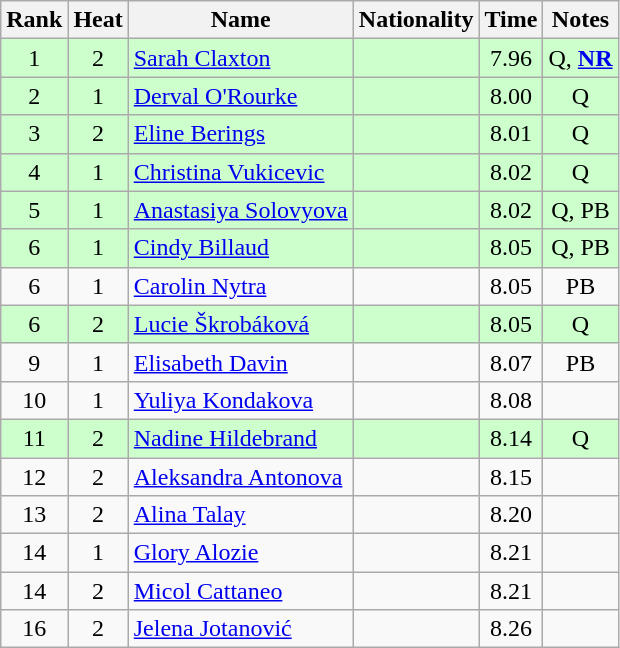<table class="wikitable sortable" style="text-align:center">
<tr>
<th>Rank</th>
<th>Heat</th>
<th>Name</th>
<th>Nationality</th>
<th>Time</th>
<th>Notes</th>
</tr>
<tr bgcolor=ccffcc>
<td>1</td>
<td>2</td>
<td align="left"><a href='#'>Sarah Claxton</a></td>
<td align=left></td>
<td>7.96</td>
<td>Q, <strong><a href='#'>NR</a></strong></td>
</tr>
<tr bgcolor=ccffcc>
<td>2</td>
<td>1</td>
<td align="left"><a href='#'>Derval O'Rourke</a></td>
<td align=left></td>
<td>8.00</td>
<td>Q</td>
</tr>
<tr bgcolor=ccffcc>
<td>3</td>
<td>2</td>
<td align="left"><a href='#'>Eline Berings</a></td>
<td align=left></td>
<td>8.01</td>
<td>Q</td>
</tr>
<tr bgcolor=ccffcc>
<td>4</td>
<td>1</td>
<td align="left"><a href='#'>Christina Vukicevic</a></td>
<td align=left></td>
<td>8.02</td>
<td>Q</td>
</tr>
<tr bgcolor=ccffcc>
<td>5</td>
<td>1</td>
<td align="left"><a href='#'>Anastasiya Solovyova</a></td>
<td align=left></td>
<td>8.02</td>
<td>Q, PB</td>
</tr>
<tr bgcolor=ccffcc>
<td>6</td>
<td>1</td>
<td align="left"><a href='#'>Cindy Billaud</a></td>
<td align=left></td>
<td>8.05</td>
<td>Q, PB</td>
</tr>
<tr>
<td>6</td>
<td>1</td>
<td align="left"><a href='#'>Carolin Nytra</a></td>
<td align=left></td>
<td>8.05</td>
<td>PB</td>
</tr>
<tr bgcolor=ccffcc>
<td>6</td>
<td>2</td>
<td align="left"><a href='#'>Lucie Škrobáková</a></td>
<td align=left></td>
<td>8.05</td>
<td>Q</td>
</tr>
<tr>
<td>9</td>
<td>1</td>
<td align="left"><a href='#'>Elisabeth Davin</a></td>
<td align=left></td>
<td>8.07</td>
<td>PB</td>
</tr>
<tr>
<td>10</td>
<td>1</td>
<td align="left"><a href='#'>Yuliya Kondakova</a></td>
<td align=left></td>
<td>8.08</td>
<td></td>
</tr>
<tr bgcolor=ccffcc>
<td>11</td>
<td>2</td>
<td align="left"><a href='#'>Nadine Hildebrand</a></td>
<td align=left></td>
<td>8.14</td>
<td>Q</td>
</tr>
<tr>
<td>12</td>
<td>2</td>
<td align="left"><a href='#'>Aleksandra Antonova</a></td>
<td align=left></td>
<td>8.15</td>
<td></td>
</tr>
<tr>
<td>13</td>
<td>2</td>
<td align="left"><a href='#'>Alina Talay</a></td>
<td align=left></td>
<td>8.20</td>
<td></td>
</tr>
<tr>
<td>14</td>
<td>1</td>
<td align="left"><a href='#'>Glory Alozie</a></td>
<td align=left></td>
<td>8.21</td>
<td></td>
</tr>
<tr>
<td>14</td>
<td>2</td>
<td align="left"><a href='#'>Micol Cattaneo</a></td>
<td align=left></td>
<td>8.21</td>
<td></td>
</tr>
<tr>
<td>16</td>
<td>2</td>
<td align="left"><a href='#'>Jelena Jotanović</a></td>
<td align=left></td>
<td>8.26</td>
<td></td>
</tr>
</table>
